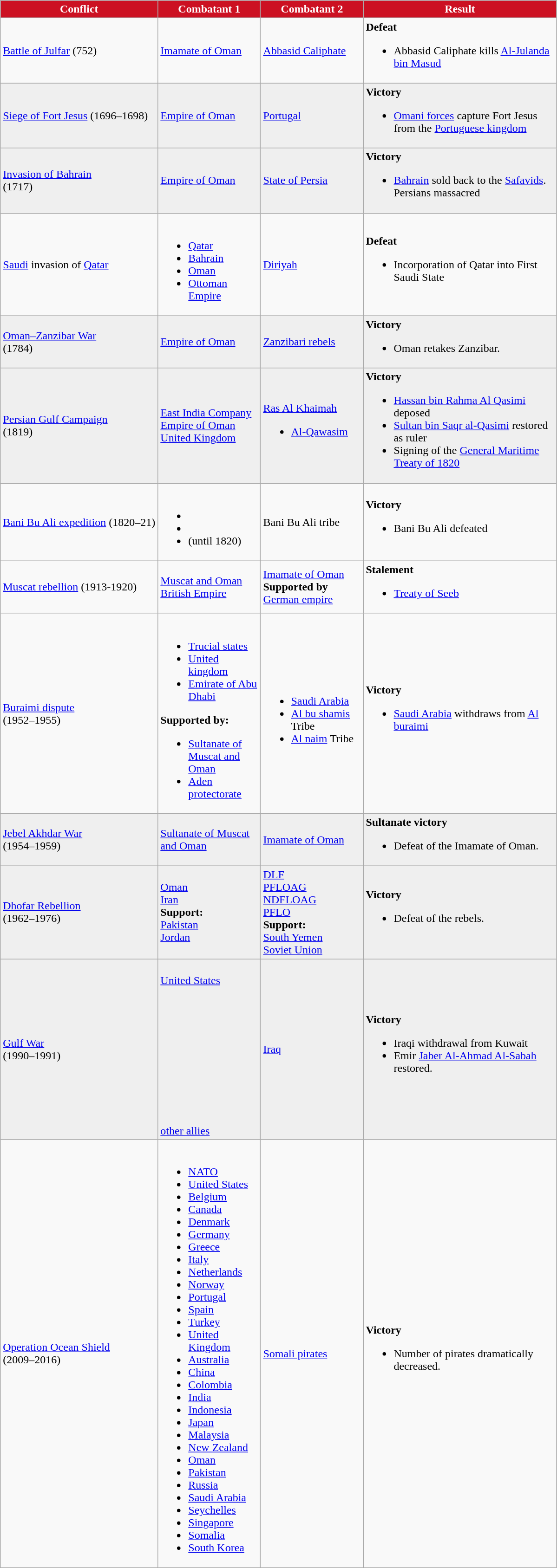<table class="wikitable">
<tr style="color: white">
<th style="background:#CC1122">Conflict</th>
<th style="background:#CC1122" width="140">Combatant 1</th>
<th style="background:#CC1122" width="140">Combatant 2</th>
<th style="background:#CC1122" width="270">Result</th>
</tr>
<tr>
<td><a href='#'>Battle of Julfar</a> (752)</td>
<td><a href='#'>Imamate of Oman</a></td>
<td><a href='#'>Abbasid Caliphate</a></td>
<td><strong>Defeat</strong><br><ul><li>Abbasid Caliphate kills <a href='#'>Al-Julanda bin Masud</a></li></ul></td>
</tr>
<tr>
<td style="background:#efefef"><a href='#'>Siege of Fort Jesus</a> (1696–1698)</td>
<td style="background:#efefef"> <a href='#'>Empire of Oman</a></td>
<td style="background:#efefef"> <a href='#'>Portugal</a></td>
<td style="background:#efefef"><strong>Victory</strong><br><ul><li><a href='#'>Omani forces</a> capture Fort Jesus from the <a href='#'>Portuguese kingdom</a></li></ul></td>
</tr>
<tr>
<td style="background:#efefef"><a href='#'>Invasion of Bahrain</a><br>(1717)</td>
<td style="background:#efefef"> <a href='#'>Empire of Oman</a></td>
<td style="background:#efefef"> <a href='#'>State of Persia</a></td>
<td style="background:#efefef"><strong>Victory</strong><br><ul><li><a href='#'>Bahrain</a> sold back to the <a href='#'>Safavids</a>. Persians massacred</li></ul></td>
</tr>
<tr>
<td><a href='#'>Saudi</a> invasion of <a href='#'>Qatar</a></td>
<td><br><ul><li><a href='#'>Qatar</a></li><li><a href='#'>Bahrain</a></li><li><a href='#'>Oman</a></li><li><a href='#'>Ottoman Empire</a></li></ul></td>
<td><a href='#'>Diriyah</a></td>
<td><strong>Defeat</strong><br><ul><li>Incorporation of Qatar into First Saudi State</li></ul></td>
</tr>
<tr>
<td style="background:#efefef"><a href='#'>Oman–Zanzibar War</a><br>(1784)</td>
<td style="background:#efefef"> <a href='#'>Empire of Oman</a></td>
<td style="background:#efefef"><a href='#'>Zanzibari rebels</a></td>
<td style="background:#efefef"><strong>Victory</strong><br><ul><li>Oman retakes Zanzibar.</li></ul></td>
</tr>
<tr>
<td style="background:#efefef"><a href='#'>Persian Gulf Campaign</a><br>(1819)</td>
<td style="background:#efefef"> <a href='#'>East India Company</a><br> <a href='#'>Empire of Oman</a><br> <a href='#'>United Kingdom</a></td>
<td style="background:#efefef"> <a href='#'>Ras Al Khaimah</a><br><ul><li><a href='#'>Al-Qawasim</a></li></ul></td>
<td style="background:#efefef"><strong>Victory</strong><br><ul><li><a href='#'>Hassan bin Rahma Al Qasimi</a> deposed</li><li><a href='#'>Sultan bin Saqr al-Qasimi</a> restored as ruler</li><li>Signing of the <a href='#'>General Maritime Treaty of 1820</a></li></ul></td>
</tr>
<tr>
<td><a href='#'>Bani Bu Ali expedition</a> (1820–21)</td>
<td><br><ul><li></li><li></li><li> (until 1820)</li></ul></td>
<td>Bani Bu Ali tribe</td>
<td><strong>Victory</strong><br><ul><li>Bani Bu Ali defeated</li></ul></td>
</tr>
<tr>
<td><a href='#'>Muscat rebellion</a> (1913-1920)</td>
<td><a href='#'>Muscat and Oman</a><br><a href='#'>British Empire</a></td>
<td><a href='#'>Imamate of Oman</a><br><strong>Supported by</strong>
<a href='#'>German empire</a></td>
<td><strong>Stalement</strong><br><ul><li><a href='#'>Treaty of Seeb</a></li></ul></td>
</tr>
<tr>
<td><a href='#'>Buraimi dispute</a><br>(1952–1955)</td>
<td><br><ul><li><a href='#'>Trucial states</a></li><li><a href='#'>United kingdom</a></li><li><a href='#'>Emirate of Abu Dhabi</a></li></ul><strong>Supported by:</strong><ul><li><a href='#'>Sultanate of Muscat and Oman</a></li><li><a href='#'>Aden protectorate</a></li></ul></td>
<td><br><ul><li><a href='#'>Saudi Arabia</a></li><li><a href='#'>Al bu shamis</a> Tribe</li><li><a href='#'>Al naim</a> Tribe</li></ul></td>
<td><strong>Victory</strong><br><ul><li><a href='#'>Saudi Arabia</a> withdraws from <a href='#'>Al buraimi</a></li></ul></td>
</tr>
<tr>
<td style="background:#efefef"><a href='#'>Jebel Akhdar War</a><br>(1954–1959)</td>
<td style="background:#efefef"> <a href='#'>Sultanate of Muscat and Oman</a><br></td>
<td style="background:#efefef"> <a href='#'>Imamate of Oman</a></td>
<td style="background:#efefef"><strong>Sultanate victory</strong><br><ul><li>Defeat of the Imamate of Oman.</li></ul></td>
</tr>
<tr>
<td style="background:#efefef"><a href='#'>Dhofar Rebellion</a><br>(1962–1976)</td>
<td style="background:#efefef"> <a href='#'>Oman</a><br> <a href='#'>Iran</a><br><strong>Support:</strong><br> <a href='#'>Pakistan</a><br> <a href='#'>Jordan</a></td>
<td style="background:#efefef"> <a href='#'>DLF</a><br> <a href='#'>PFLOAG</a><br> <a href='#'>NDFLOAG</a><br> <a href='#'>PFLO</a><br><strong>Support:</strong><br> <a href='#'>South Yemen</a><br> <a href='#'>Soviet Union</a></td>
<td style="background:#efefef"><strong>Victory</strong><br><ul><li>Defeat of the rebels.</li></ul></td>
</tr>
<tr>
<td style="background:#efefef"><a href='#'>Gulf War</a> <br> (1990–1991)</td>
<td style="background:#efefef"><br> <a href='#'>United States</a><br><br><br><br><br><br><br><br><br><br><br><br>
<a href='#'>other allies</a></td>
<td style="background:#efefef"> <a href='#'>Iraq</a></td>
<td style="background:#efefef"><strong>Victory</strong><br><ul><li>Iraqi withdrawal from Kuwait</li><li>Emir <a href='#'>Jaber Al-Ahmad Al-Sabah</a> restored.</li></ul></td>
</tr>
<tr>
<td><a href='#'>Operation Ocean Shield</a><br>(2009–2016)</td>
<td><br><ul><li><a href='#'>NATO</a></li><li><a href='#'>United States</a></li><li><a href='#'>Belgium</a></li><li><a href='#'>Canada</a></li><li><a href='#'>Denmark</a></li><li><a href='#'>Germany</a></li><li><a href='#'>Greece</a></li><li><a href='#'>Italy</a></li><li><a href='#'>Netherlands</a></li><li><a href='#'>Norway</a></li><li><a href='#'>Portugal</a></li><li><a href='#'>Spain</a></li><li><a href='#'>Turkey</a></li><li><a href='#'>United Kingdom</a></li><li><a href='#'>Australia</a></li><li><a href='#'>China</a></li><li><a href='#'>Colombia</a></li><li><a href='#'>India</a></li><li><a href='#'>Indonesia</a></li><li><a href='#'>Japan</a></li><li><a href='#'>Malaysia</a></li><li><a href='#'>New Zealand</a></li><li><a href='#'>Oman</a></li><li><a href='#'>Pakistan</a></li><li><a href='#'>Russia</a></li><li><a href='#'>Saudi Arabia</a></li><li><a href='#'>Seychelles</a></li><li><a href='#'>Singapore</a></li><li><a href='#'>Somalia</a></li><li><a href='#'>South Korea</a></li></ul></td>
<td><a href='#'>Somali pirates</a></td>
<td><strong>Victory</strong><br><ul><li>Number of pirates dramatically decreased.</li></ul></td>
</tr>
</table>
